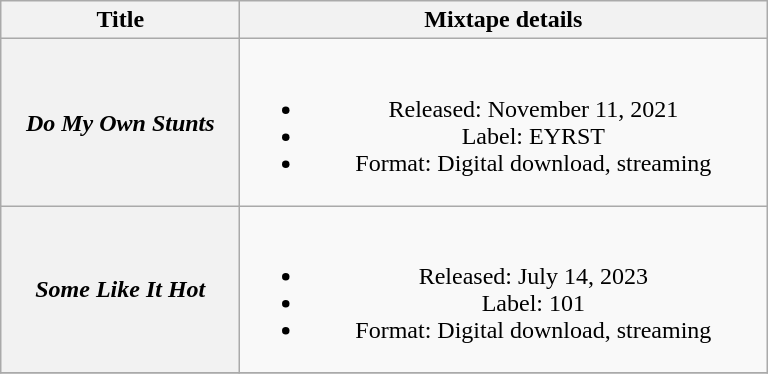<table class="wikitable plainrowheaders" style="text-align:center;">
<tr>
<th scope="col" style="width:9.5em;">Title</th>
<th scope="col" style="width:21.5em;">Mixtape details</th>
</tr>
<tr>
<th scope="row"><em>Do My Own Stunts</em></th>
<td><br><ul><li>Released: November 11, 2021</li><li>Label: EYRST</li><li>Format: Digital download, streaming</li></ul></td>
</tr>
<tr>
<th scope="row"><em>Some Like It Hot</em></th>
<td><br><ul><li>Released: July 14, 2023</li><li>Label: 101</li><li>Format: Digital download, streaming</li></ul></td>
</tr>
<tr>
</tr>
</table>
